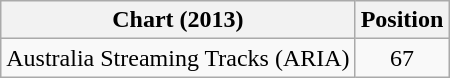<table class="wikitable">
<tr>
<th>Chart (2013)</th>
<th>Position</th>
</tr>
<tr>
<td>Australia Streaming Tracks (ARIA)</td>
<td align="center">67</td>
</tr>
</table>
